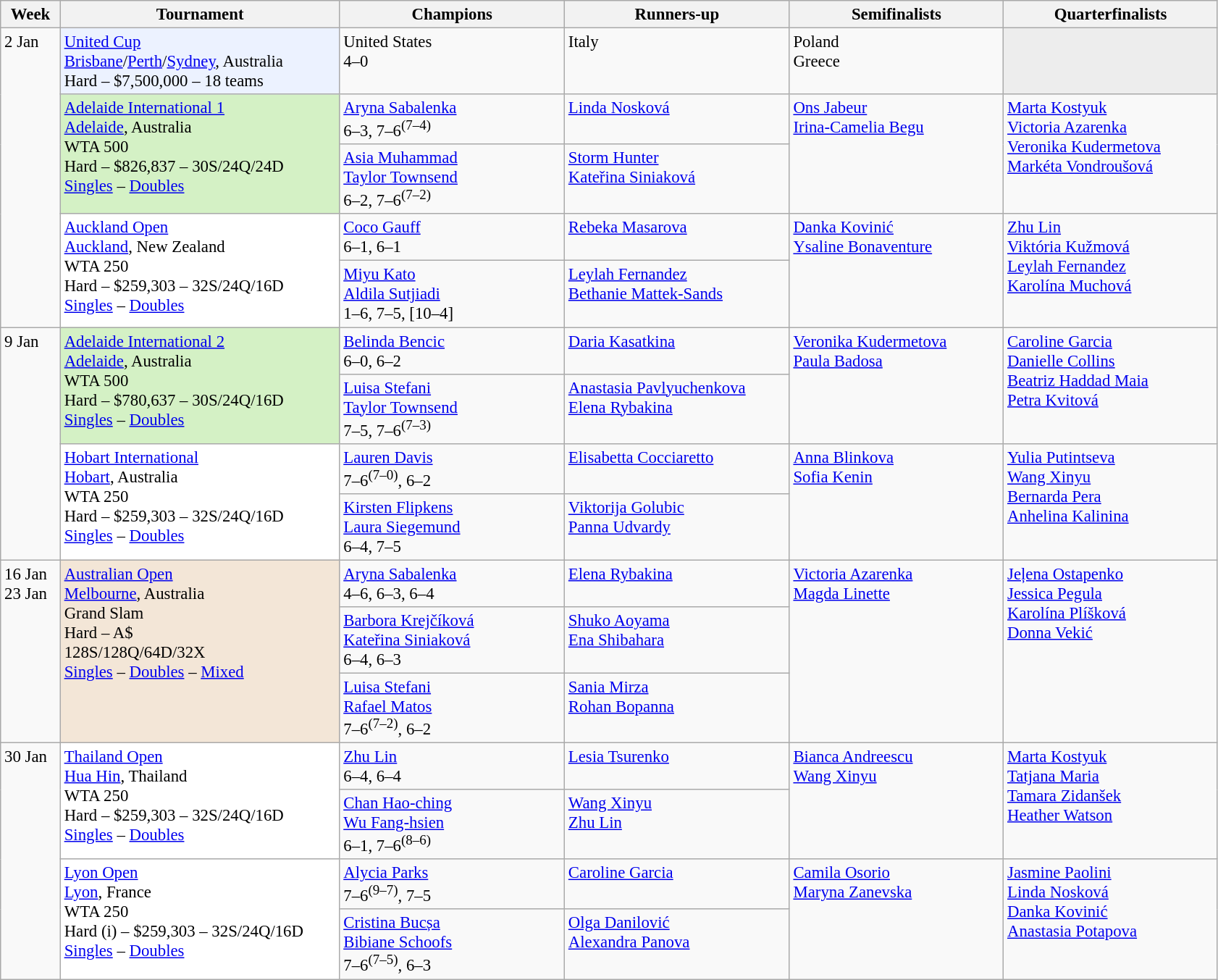<table class=wikitable style=font-size:95%>
<tr>
<th style="width:48px;">Week</th>
<th style="width:250px;">Tournament</th>
<th style="width:200px;">Champions</th>
<th style="width:200px;">Runners-up</th>
<th style="width:190px;">Semifinalists</th>
<th style="width:190px;">Quarterfinalists</th>
</tr>
<tr style="vertical-align:top">
<td rowspan=5>2 Jan</td>
<td style="background:#ecf2ff;"><a href='#'>United Cup</a><br><a href='#'>Brisbane</a>/<a href='#'>Perth</a>/<a href='#'>Sydney</a>, Australia<br>Hard – $7,500,000 – 18 teams</td>
<td> United States<br>4–0</td>
<td> Italy</td>
<td> Poland<br> Greece</td>
<td bgcolor="#ededed"></td>
</tr>
<tr style="vertical-align:top">
<td style="background:#D4F1C5;" rowspan="2"><a href='#'>Adelaide International 1</a><br><a href='#'>Adelaide</a>, Australia<br>WTA 500<br>Hard – $826,837 – 30S/24Q/24D<br><a href='#'>Singles</a> – <a href='#'>Doubles</a></td>
<td> <a href='#'>Aryna Sabalenka</a><br>6–3, 7–6<sup>(7–4)</sup></td>
<td> <a href='#'>Linda Nosková</a></td>
<td rowspan=2> <a href='#'>Ons Jabeur</a><br> <a href='#'>Irina-Camelia Begu</a></td>
<td rowspan=2> <a href='#'>Marta Kostyuk</a><br> <a href='#'>Victoria Azarenka</a><br> <a href='#'>Veronika Kudermetova</a><br> <a href='#'>Markéta Vondroušová</a></td>
</tr>
<tr style="vertical-align:top">
<td> <a href='#'>Asia Muhammad</a><br> <a href='#'>Taylor Townsend</a><br>6–2, 7–6<sup>(7–2)</sup></td>
<td> <a href='#'>Storm Hunter</a><br> <a href='#'>Kateřina Siniaková</a></td>
</tr>
<tr style="vertical-align:top">
<td style="background:#fff;" rowspan="2"><a href='#'>Auckland Open</a><br><a href='#'>Auckland</a>, New Zealand<br>WTA 250<br>Hard – $259,303 – 32S/24Q/16D<br><a href='#'>Singles</a> – <a href='#'>Doubles</a></td>
<td> <a href='#'>Coco Gauff</a><br>6–1, 6–1</td>
<td> <a href='#'>Rebeka Masarova</a></td>
<td rowspan=2> <a href='#'>Danka Kovinić</a><br> <a href='#'>Ysaline Bonaventure</a></td>
<td rowspan=2> <a href='#'>Zhu Lin</a><br> <a href='#'>Viktória Kužmová</a><br> <a href='#'>Leylah Fernandez</a><br> <a href='#'>Karolína Muchová</a></td>
</tr>
<tr style="vertical-align:top">
<td> <a href='#'>Miyu Kato</a><br> <a href='#'>Aldila Sutjiadi</a><br>1–6, 7–5, [10–4]</td>
<td> <a href='#'>Leylah Fernandez</a><br> <a href='#'>Bethanie Mattek-Sands</a></td>
</tr>
<tr style="vertical-align:top">
<td rowspan=4>9 Jan</td>
<td style="background:#D4F1C5;" rowspan="2"><a href='#'>Adelaide International 2</a><br><a href='#'>Adelaide</a>, Australia<br>WTA 500<br>Hard – $780,637 – 30S/24Q/16D<br><a href='#'>Singles</a> – <a href='#'>Doubles</a></td>
<td style="text-align:left;"> <a href='#'>Belinda Bencic</a><br>6–0, 6–2</td>
<td> <a href='#'>Daria Kasatkina</a></td>
<td rowspan=2> <a href='#'>Veronika Kudermetova</a><br> <a href='#'>Paula Badosa</a></td>
<td rowspan=2> <a href='#'>Caroline Garcia</a><br> <a href='#'>Danielle Collins</a><br> <a href='#'>Beatriz Haddad Maia</a><br> <a href='#'>Petra Kvitová</a></td>
</tr>
<tr style="vertical-align:top">
<td> <a href='#'>Luisa Stefani</a><br> <a href='#'>Taylor Townsend</a><br>7–5, 7–6<sup>(7–3)</sup></td>
<td> <a href='#'>Anastasia Pavlyuchenkova</a><br> <a href='#'>Elena Rybakina</a></td>
</tr>
<tr style="vertical-align:top">
<td style="background:#fff;" rowspan="2"><a href='#'>Hobart International</a><br><a href='#'>Hobart</a>, Australia<br>WTA 250<br>Hard – $259,303 – 32S/24Q/16D<br><a href='#'>Singles</a> – <a href='#'>Doubles</a></td>
<td> <a href='#'>Lauren Davis</a><br>7–6<sup>(7–0)</sup>, 6–2</td>
<td> <a href='#'>Elisabetta Cocciaretto</a></td>
<td rowspan=2> <a href='#'>Anna Blinkova</a><br> <a href='#'>Sofia Kenin</a></td>
<td rowspan=2> <a href='#'>Yulia Putintseva</a><br> <a href='#'>Wang Xinyu</a><br> <a href='#'>Bernarda Pera</a><br> <a href='#'>Anhelina Kalinina</a></td>
</tr>
<tr style="vertical-align:top">
<td style="text-align:left;"> <a href='#'>Kirsten Flipkens</a><br> <a href='#'>Laura Siegemund</a><br>6–4, 7–5</td>
<td> <a href='#'>Viktorija Golubic</a><br> <a href='#'>Panna Udvardy</a></td>
</tr>
<tr style="vertical-align:top">
<td rowspan=3>16 Jan <br>23 Jan</td>
<td style="background:#F3E6D7;" rowspan="3"><a href='#'>Australian Open</a><br><a href='#'>Melbourne</a>, Australia<br>Grand Slam<br>Hard – A$<br>128S/128Q/64D/32X<br><a href='#'>Singles</a> – <a href='#'>Doubles</a> – <a href='#'>Mixed</a></td>
<td> <a href='#'>Aryna Sabalenka</a><br>4–6, 6–3, 6–4</td>
<td> <a href='#'>Elena Rybakina</a></td>
<td rowspan=3> <a href='#'>Victoria Azarenka</a><br> <a href='#'>Magda Linette</a></td>
<td rowspan=3> <a href='#'>Jeļena Ostapenko</a><br> <a href='#'>Jessica Pegula</a><br> <a href='#'>Karolína Plíšková</a><br> <a href='#'>Donna Vekić</a></td>
</tr>
<tr style="vertical-align:top">
<td> <a href='#'>Barbora Krejčíková</a><br> <a href='#'>Kateřina Siniaková</a><br>6–4, 6–3</td>
<td> <a href='#'>Shuko Aoyama</a><br> <a href='#'>Ena Shibahara</a></td>
</tr>
<tr style="vertical-align:top">
<td> <a href='#'>Luisa Stefani</a><br> <a href='#'>Rafael Matos</a><br>7–6<sup>(7–2)</sup>, 6–2</td>
<td> <a href='#'>Sania Mirza</a><br> <a href='#'>Rohan Bopanna</a></td>
</tr>
<tr style="vertical-align:top">
<td rowspan=4>30 Jan</td>
<td style="background:#fff;" rowspan="2"><a href='#'>Thailand Open</a><br><a href='#'>Hua Hin</a>, Thailand<br>WTA 250<br>Hard – $259,303 – 32S/24Q/16D<br><a href='#'>Singles</a> – <a href='#'>Doubles</a></td>
<td> <a href='#'>Zhu Lin</a><br>6–4, 6–4</td>
<td> <a href='#'>Lesia Tsurenko</a></td>
<td rowspan=2> <a href='#'>Bianca Andreescu</a><br> <a href='#'>Wang Xinyu</a></td>
<td rowspan=2> <a href='#'>Marta Kostyuk</a><br> <a href='#'>Tatjana Maria</a><br> <a href='#'>Tamara Zidanšek</a><br> <a href='#'>Heather Watson</a></td>
</tr>
<tr style="vertical-align:top">
<td> <a href='#'>Chan Hao-ching</a><br> <a href='#'>Wu Fang-hsien</a><br>6–1, 7–6<sup>(8–6)</sup></td>
<td> <a href='#'>Wang Xinyu</a><br> <a href='#'>Zhu Lin</a></td>
</tr>
<tr style="vertical-align:top">
<td style="background:#fff;" rowspan="2"><a href='#'>Lyon Open</a><br><a href='#'>Lyon</a>, France<br>WTA 250<br>Hard (i) – $259,303 – 32S/24Q/16D<br><a href='#'>Singles</a> – <a href='#'>Doubles</a></td>
<td> <a href='#'>Alycia Parks</a><br>7–6<sup>(9–7)</sup>, 7–5</td>
<td> <a href='#'>Caroline Garcia</a></td>
<td rowspan=2> <a href='#'>Camila Osorio</a><br> <a href='#'>Maryna Zanevska</a></td>
<td rowspan=2> <a href='#'>Jasmine Paolini</a><br> <a href='#'>Linda Nosková</a><br> <a href='#'>Danka Kovinić</a><br> <a href='#'>Anastasia Potapova</a></td>
</tr>
<tr style="vertical-align:top">
<td> <a href='#'>Cristina Bucșa</a><br> <a href='#'>Bibiane Schoofs</a><br>7–6<sup>(7–5)</sup>, 6–3</td>
<td> <a href='#'>Olga Danilović</a><br> <a href='#'>Alexandra Panova</a></td>
</tr>
</table>
